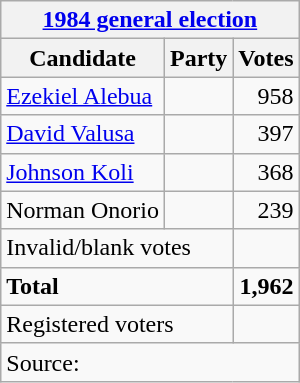<table class=wikitable style=text-align:left>
<tr>
<th colspan=3><a href='#'>1984 general election</a></th>
</tr>
<tr>
<th>Candidate</th>
<th>Party</th>
<th>Votes</th>
</tr>
<tr>
<td><a href='#'>Ezekiel Alebua</a></td>
<td></td>
<td align=right>958</td>
</tr>
<tr>
<td><a href='#'>David Valusa</a></td>
<td></td>
<td align=right>397</td>
</tr>
<tr>
<td><a href='#'>Johnson Koli</a></td>
<td></td>
<td align=right>368</td>
</tr>
<tr>
<td>Norman Onorio</td>
<td></td>
<td align=right>239</td>
</tr>
<tr>
<td colspan=2>Invalid/blank votes</td>
<td></td>
</tr>
<tr>
<td colspan=2><strong>Total</strong></td>
<td align=right><strong>1,962</strong></td>
</tr>
<tr>
<td colspan=2>Registered voters</td>
<td align=right></td>
</tr>
<tr>
<td colspan=3>Source: </td>
</tr>
</table>
